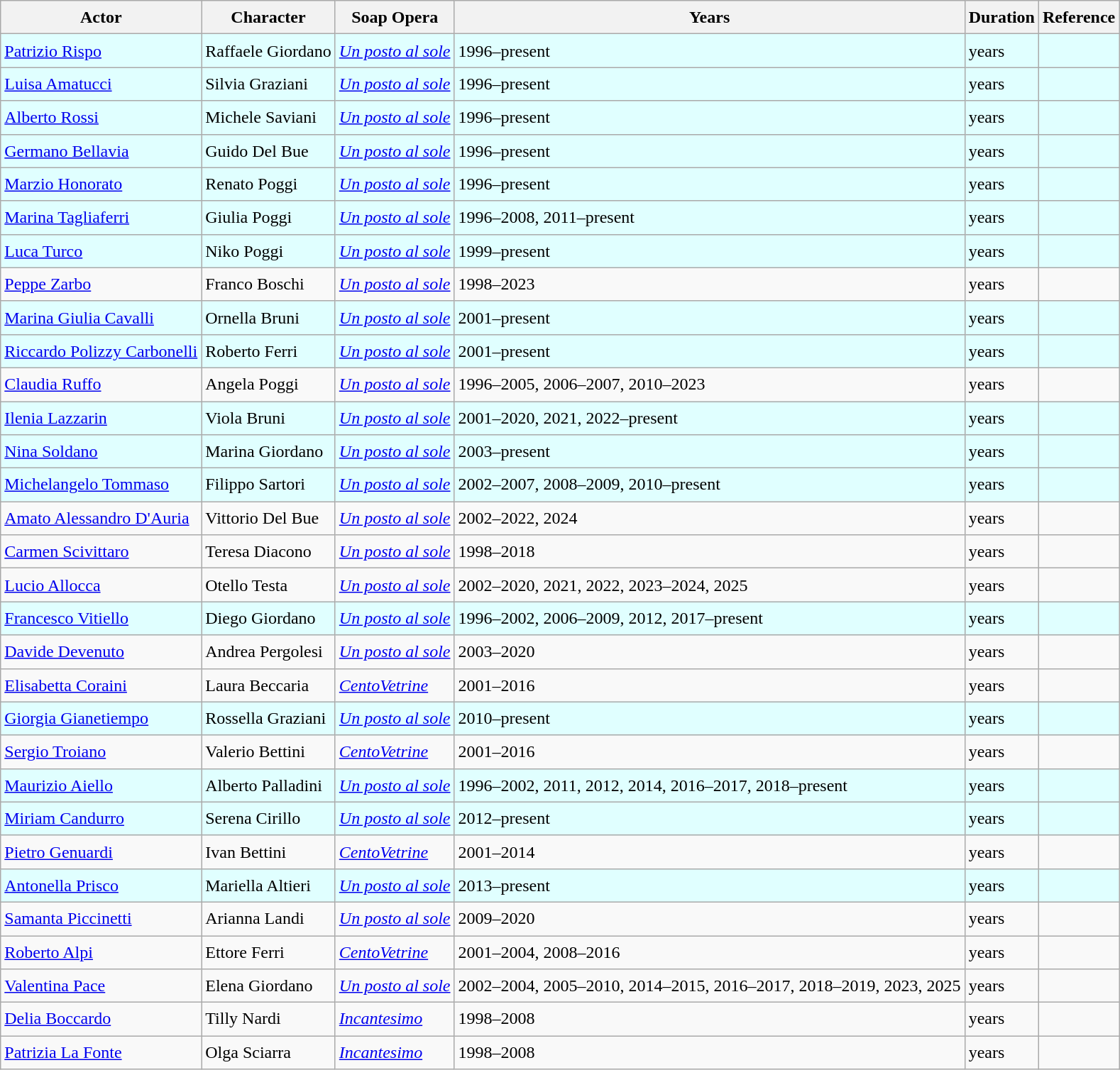<table class="wikitable sortable" style="font-size:1.00em; line-height:1.5em;">
<tr ">
<th>Actor</th>
<th>Character</th>
<th>Soap Opera</th>
<th>Years</th>
<th>Duration</th>
<th>Reference</th>
</tr>
<tr style="background:#e0ffff;">
<td><a href='#'>Patrizio Rispo</a></td>
<td>Raffaele Giordano</td>
<td><em><a href='#'>Un posto al sole</a></em></td>
<td>1996–present</td>
<td> years</td>
<td></td>
</tr>
<tr style="background:#e0ffff;">
<td><a href='#'>Luisa Amatucci</a></td>
<td>Silvia Graziani</td>
<td><em><a href='#'>Un posto al sole</a></em></td>
<td>1996–present</td>
<td> years</td>
<td></td>
</tr>
<tr style="background:#e0ffff;">
<td><a href='#'>Alberto Rossi</a></td>
<td>Michele Saviani</td>
<td><em><a href='#'>Un posto al sole</a></em></td>
<td>1996–present</td>
<td> years</td>
<td></td>
</tr>
<tr style="background:#e0ffff;">
<td><a href='#'>Germano Bellavia</a></td>
<td>Guido Del Bue</td>
<td><em><a href='#'>Un posto al sole</a></em></td>
<td>1996–present</td>
<td> years</td>
<td></td>
</tr>
<tr style="background:#e0ffff;">
<td><a href='#'>Marzio Honorato</a></td>
<td>Renato Poggi</td>
<td><em><a href='#'>Un posto al sole</a></em></td>
<td>1996–present</td>
<td> years</td>
<td></td>
</tr>
<tr style="background:#e0ffff;">
<td><a href='#'>Marina Tagliaferri</a></td>
<td>Giulia Poggi</td>
<td><em><a href='#'>Un posto al sole</a></em></td>
<td>1996–2008, 2011–present</td>
<td> years</td>
<td></td>
</tr>
<tr style="background:#e0ffff;">
<td><a href='#'>Luca Turco</a></td>
<td>Niko Poggi</td>
<td><em><a href='#'>Un posto al sole</a></em></td>
<td>1999–present</td>
<td> years</td>
<td></td>
</tr>
<tr>
<td><a href='#'>Peppe Zarbo</a></td>
<td>Franco Boschi</td>
<td><em><a href='#'>Un posto al sole</a></em></td>
<td>1998–2023</td>
<td> years</td>
<td></td>
</tr>
<tr style="background:#e0ffff;">
<td><a href='#'>Marina Giulia Cavalli</a></td>
<td>Ornella Bruni</td>
<td><em><a href='#'>Un posto al sole</a></em></td>
<td>2001–present</td>
<td> years</td>
<td></td>
</tr>
<tr style="background:#e0ffff;">
<td><a href='#'>Riccardo Polizzy Carbonelli</a></td>
<td>Roberto Ferri</td>
<td><em><a href='#'>Un posto al sole</a></em></td>
<td>2001–present</td>
<td> years</td>
<td></td>
</tr>
<tr>
<td><a href='#'>Claudia Ruffo</a></td>
<td>Angela Poggi</td>
<td><em><a href='#'>Un posto al sole</a></em></td>
<td>1996–2005, 2006–2007, 2010–2023</td>
<td> years</td>
<td></td>
</tr>
<tr style="background:#e0ffff;">
<td><a href='#'>Ilenia Lazzarin</a></td>
<td>Viola Bruni</td>
<td><em><a href='#'>Un posto al sole</a></em></td>
<td>2001–2020, 2021, 2022–present</td>
<td> years</td>
<td></td>
</tr>
<tr style="background:#e0ffff;">
<td><a href='#'>Nina Soldano</a></td>
<td>Marina Giordano</td>
<td><em><a href='#'>Un posto al sole</a></em></td>
<td>2003–present</td>
<td> years</td>
<td></td>
</tr>
<tr style="background:#e0ffff;">
<td><a href='#'>Michelangelo Tommaso</a></td>
<td>Filippo Sartori</td>
<td><em><a href='#'>Un posto al sole</a></em></td>
<td>2002–2007, 2008–2009, 2010–present</td>
<td> years</td>
<td></td>
</tr>
<tr>
<td><a href='#'>Amato Alessandro D'Auria</a></td>
<td>Vittorio Del Bue</td>
<td><em><a href='#'>Un posto al sole</a></em></td>
<td>2002–2022, 2024</td>
<td> years</td>
<td></td>
</tr>
<tr>
<td><a href='#'>Carmen Scivittaro</a></td>
<td>Teresa Diacono</td>
<td><em><a href='#'>Un posto al sole</a></em></td>
<td>1998–2018</td>
<td> years</td>
<td></td>
</tr>
<tr>
<td><a href='#'>Lucio Allocca</a></td>
<td>Otello Testa</td>
<td><em><a href='#'>Un posto al sole</a></em></td>
<td>2002–2020, 2021, 2022, 2023–2024, 2025</td>
<td> years</td>
<td></td>
</tr>
<tr style="background:#e0ffff;">
<td><a href='#'>Francesco Vitiello</a></td>
<td>Diego Giordano</td>
<td><em><a href='#'>Un posto al sole</a></em></td>
<td>1996–2002, 2006–2009, 2012, 2017–present</td>
<td> years</td>
<td></td>
</tr>
<tr>
<td><a href='#'>Davide Devenuto</a></td>
<td>Andrea Pergolesi</td>
<td><em><a href='#'>Un posto al sole</a></em></td>
<td>2003–2020</td>
<td> years</td>
<td></td>
</tr>
<tr>
<td><a href='#'>Elisabetta Coraini</a></td>
<td>Laura Beccaria</td>
<td><em><a href='#'>CentoVetrine</a></em></td>
<td>2001–2016</td>
<td> years</td>
<td></td>
</tr>
<tr style="background:#e0ffff;">
<td><a href='#'>Giorgia Gianetiempo</a></td>
<td>Rossella Graziani</td>
<td><em><a href='#'>Un posto al sole</a></em></td>
<td>2010–present</td>
<td> years</td>
<td></td>
</tr>
<tr>
<td><a href='#'>Sergio Troiano</a></td>
<td>Valerio Bettini</td>
<td><em><a href='#'>CentoVetrine</a></em></td>
<td>2001–2016</td>
<td> years</td>
<td></td>
</tr>
<tr style="background:#e0ffff;">
<td><a href='#'>Maurizio Aiello</a></td>
<td>Alberto Palladini</td>
<td><em><a href='#'>Un posto al sole</a></em></td>
<td>1996–2002, 2011, 2012, 2014, 2016–2017, 2018–present</td>
<td> years</td>
<td></td>
</tr>
<tr style="background:#e0ffff;">
<td><a href='#'>Miriam Candurro</a></td>
<td>Serena Cirillo</td>
<td><em><a href='#'>Un posto al sole</a></em></td>
<td>2012–present</td>
<td> years</td>
<td></td>
</tr>
<tr>
<td><a href='#'>Pietro Genuardi</a></td>
<td>Ivan Bettini</td>
<td><em><a href='#'>CentoVetrine</a></em></td>
<td>2001–2014</td>
<td> years</td>
<td></td>
</tr>
<tr style="background:#e0ffff;">
<td><a href='#'>Antonella Prisco</a></td>
<td>Mariella Altieri</td>
<td><em><a href='#'>Un posto al sole</a></em></td>
<td>2013–present</td>
<td> years</td>
<td></td>
</tr>
<tr>
<td><a href='#'>Samanta Piccinetti</a></td>
<td>Arianna Landi</td>
<td><em><a href='#'>Un posto al sole</a></em></td>
<td>2009–2020</td>
<td> years</td>
<td></td>
</tr>
<tr>
<td><a href='#'>Roberto Alpi</a></td>
<td>Ettore Ferri</td>
<td><em><a href='#'>CentoVetrine</a></em></td>
<td>2001–2004, 2008–2016</td>
<td> years</td>
<td></td>
</tr>
<tr>
<td><a href='#'>Valentina Pace</a></td>
<td>Elena Giordano</td>
<td><em><a href='#'>Un posto al sole</a></em></td>
<td>2002–2004, 2005–2010, 2014–2015, 2016–2017, 2018–2019, 2023, 2025</td>
<td> years</td>
<td></td>
</tr>
<tr>
<td><a href='#'>Delia Boccardo</a></td>
<td>Tilly Nardi</td>
<td><em><a href='#'>Incantesimo</a></em></td>
<td>1998–2008</td>
<td> years</td>
<td></td>
</tr>
<tr>
<td><a href='#'>Patrizia La Fonte</a></td>
<td>Olga Sciarra</td>
<td><em><a href='#'>Incantesimo</a></em></td>
<td>1998–2008</td>
<td> years</td>
<td></td>
</tr>
</table>
